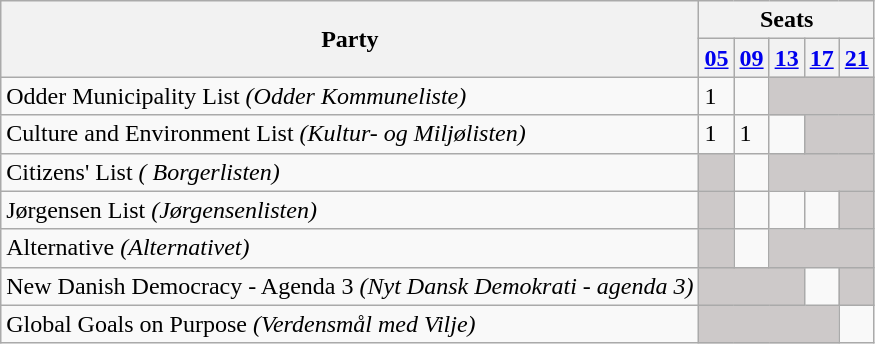<table class="wikitable">
<tr>
<th rowspan=2>Party</th>
<th colspan=11>Seats</th>
</tr>
<tr>
<th><a href='#'>05</a></th>
<th><a href='#'>09</a></th>
<th><a href='#'>13</a></th>
<th><a href='#'>17</a></th>
<th><a href='#'>21</a></th>
</tr>
<tr>
<td>Odder Municipality List <em>(Odder Kommuneliste)</em></td>
<td>1</td>
<td></td>
<td style="background:#CDC9C9;" colspan=3></td>
</tr>
<tr>
<td>Culture and Environment List <em>(Kultur- og Miljølisten)</em></td>
<td>1</td>
<td>1</td>
<td></td>
<td style="background:#CDC9C9;" colspan=2></td>
</tr>
<tr>
<td>Citizens' List <em>(	Borgerlisten)</em></td>
<td style="background:#CDC9C9;"></td>
<td></td>
<td style="background:#CDC9C9;" colspan=3></td>
</tr>
<tr>
<td>Jørgensen List <em>(Jørgensenlisten)</em></td>
<td style="background:#CDC9C9;"></td>
<td></td>
<td></td>
<td></td>
<td style="background:#CDC9C9;"></td>
</tr>
<tr>
<td>Alternative <em>(Alternativet)</em></td>
<td style="background:#CDC9C9;"></td>
<td></td>
<td style="background:#CDC9C9;" colspan=3></td>
</tr>
<tr>
<td>New Danish Democracy - Agenda 3 <em>(Nyt Dansk Demokrati - agenda 3)</em></td>
<td style="background:#CDC9C9;" colspan=3></td>
<td></td>
<td style="background:#CDC9C9;"></td>
</tr>
<tr>
<td>Global Goals on Purpose <em>(Verdensmål med Vilje)</em></td>
<td style="background:#CDC9C9;" colspan=4></td>
<td></td>
</tr>
</table>
